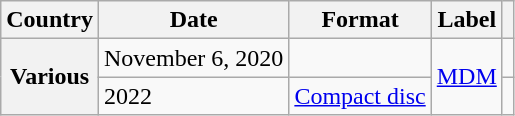<table class="wikitable plainrowheaders">
<tr>
<th>Country</th>
<th>Date</th>
<th>Format</th>
<th>Label</th>
<th></th>
</tr>
<tr>
<th scope="row" rowspan="2">Various</th>
<td>November 6, 2020</td>
<td></td>
<td rowspan="2"><a href='#'>MDM</a></td>
<td></td>
</tr>
<tr>
<td>2022</td>
<td><a href='#'>Compact disc</a></td>
<td></td>
</tr>
</table>
